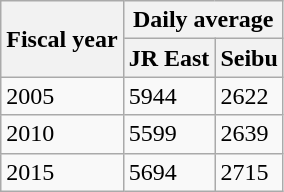<table class="wikitable">
<tr>
<th rowspan="2">Fiscal year</th>
<th colspan="2">Daily average</th>
</tr>
<tr>
<th>JR East</th>
<th>Seibu</th>
</tr>
<tr>
<td>2005</td>
<td>5944 </td>
<td>2622 </td>
</tr>
<tr>
<td>2010</td>
<td>5599</td>
<td>2639</td>
</tr>
<tr>
<td>2015</td>
<td>5694</td>
<td>2715</td>
</tr>
</table>
